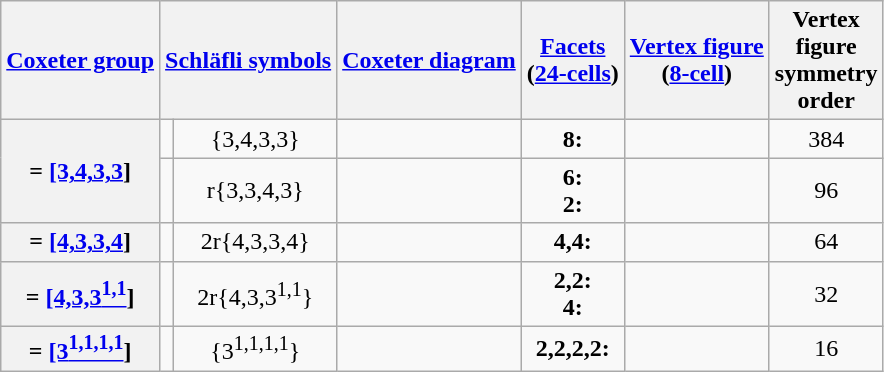<table class="wikitable">
<tr>
<th><a href='#'>Coxeter group</a></th>
<th colspan=2><a href='#'>Schläfli symbols</a></th>
<th><a href='#'>Coxeter diagram</a></th>
<th><a href='#'>Facets</a><br>(<a href='#'>24-cells</a>)</th>
<th><a href='#'>Vertex figure</a><br>(<a href='#'>8-cell</a>)</th>
<th>Vertex<br>figure<br>symmetry<br>order</th>
</tr>
<tr align=center>
<th rowspan=2> = <a href='#'>[3,4,3,3</a>]</th>
<td></td>
<td>{3,4,3,3}</td>
<td></td>
<td><strong>8:</strong> </td>
<td></td>
<td>384</td>
</tr>
<tr align=center>
<td></td>
<td>r{3,3,4,3}</td>
<td></td>
<td><strong>6:</strong> <br><strong>2:</strong> </td>
<td></td>
<td>96</td>
</tr>
<tr align=center>
<th> = <a href='#'>[4,3,3,4</a>]</th>
<td></td>
<td>2r{4,3,3,4}</td>
<td></td>
<td><strong>4,4:</strong> </td>
<td></td>
<td>64</td>
</tr>
<tr align=center>
<th> = <a href='#'>[4,3,3<sup>1,1</sup></a>]</th>
<td></td>
<td>2r{4,3,3<sup>1,1</sup>}</td>
<td></td>
<td><strong>2,2:</strong> <br><strong>4:</strong> </td>
<td></td>
<td>32</td>
</tr>
<tr align=center>
<th> = <a href='#'>[3<sup>1,1,1,1</sup></a>]</th>
<td></td>
<td>{3<sup>1,1,1,1</sup>}</td>
<td></td>
<td><strong>2,2,2,2:</strong><br></td>
<td></td>
<td>16</td>
</tr>
</table>
